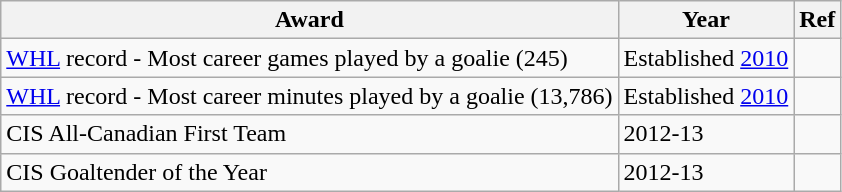<table class="wikitable">
<tr>
<th>Award</th>
<th>Year</th>
<th>Ref</th>
</tr>
<tr>
<td><a href='#'>WHL</a> record - Most career games played by a goalie (245)</td>
<td>Established <a href='#'>2010</a></td>
<td></td>
</tr>
<tr>
<td><a href='#'>WHL</a> record - Most career minutes played by a goalie (13,786)</td>
<td>Established <a href='#'>2010</a></td>
<td></td>
</tr>
<tr>
<td>CIS All-Canadian First Team</td>
<td>2012-13</td>
<td></td>
</tr>
<tr>
<td>CIS Goaltender of the Year</td>
<td>2012-13</td>
<td></td>
</tr>
</table>
